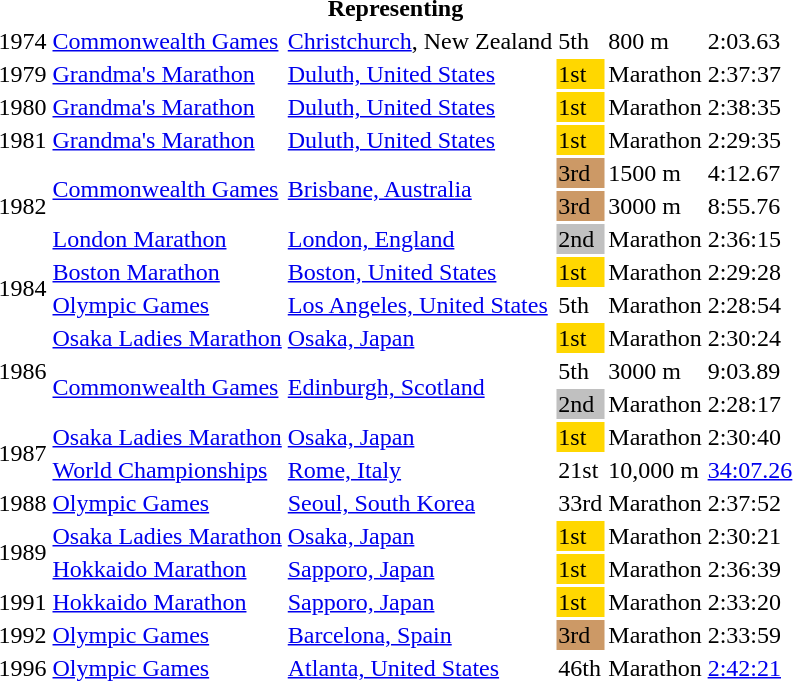<table>
<tr>
<th colspan="6">Representing </th>
</tr>
<tr>
<td>1974</td>
<td><a href='#'>Commonwealth Games</a></td>
<td><a href='#'>Christchurch</a>, New Zealand</td>
<td>5th</td>
<td>800 m</td>
<td>2:03.63</td>
</tr>
<tr>
<td>1979</td>
<td><a href='#'>Grandma's Marathon</a></td>
<td><a href='#'>Duluth, United States</a></td>
<td bgcolor="gold">1st</td>
<td>Marathon</td>
<td>2:37:37</td>
</tr>
<tr>
<td>1980</td>
<td><a href='#'>Grandma's Marathon</a></td>
<td><a href='#'>Duluth, United States</a></td>
<td bgcolor="gold">1st</td>
<td>Marathon</td>
<td>2:38:35</td>
</tr>
<tr>
<td>1981</td>
<td><a href='#'>Grandma's Marathon</a></td>
<td><a href='#'>Duluth, United States</a></td>
<td bgcolor="gold">1st</td>
<td>Marathon</td>
<td>2:29:35</td>
</tr>
<tr>
<td rowspan=3>1982</td>
<td rowspan=2><a href='#'>Commonwealth Games</a></td>
<td rowspan=2><a href='#'>Brisbane, Australia</a></td>
<td bgcolor=cc9966>3rd</td>
<td>1500 m</td>
<td>4:12.67</td>
</tr>
<tr>
<td bgcolor=cc9966>3rd</td>
<td>3000 m</td>
<td>8:55.76</td>
</tr>
<tr>
<td><a href='#'>London Marathon</a></td>
<td><a href='#'>London, England</a></td>
<td bgcolor="silver">2nd</td>
<td>Marathon</td>
<td>2:36:15</td>
</tr>
<tr>
<td rowspan=2>1984</td>
<td><a href='#'>Boston Marathon</a></td>
<td><a href='#'>Boston, United States</a></td>
<td bgcolor="gold">1st</td>
<td>Marathon</td>
<td>2:29:28</td>
</tr>
<tr>
<td><a href='#'>Olympic Games</a></td>
<td><a href='#'>Los Angeles, United States</a></td>
<td>5th</td>
<td>Marathon</td>
<td>2:28:54</td>
</tr>
<tr>
<td rowspan=3>1986</td>
<td><a href='#'>Osaka Ladies Marathon</a></td>
<td><a href='#'>Osaka, Japan</a></td>
<td bgcolor="gold">1st</td>
<td>Marathon</td>
<td>2:30:24</td>
</tr>
<tr>
<td rowspan=2><a href='#'>Commonwealth Games</a></td>
<td rowspan=2><a href='#'>Edinburgh, Scotland</a></td>
<td>5th</td>
<td>3000 m</td>
<td>9:03.89</td>
</tr>
<tr>
<td bgcolor="silver">2nd</td>
<td>Marathon</td>
<td>2:28:17</td>
</tr>
<tr>
<td rowspan=2>1987</td>
<td><a href='#'>Osaka Ladies Marathon</a></td>
<td><a href='#'>Osaka, Japan</a></td>
<td bgcolor="gold">1st</td>
<td>Marathon</td>
<td>2:30:40</td>
</tr>
<tr>
<td><a href='#'>World Championships</a></td>
<td><a href='#'>Rome, Italy</a></td>
<td>21st</td>
<td>10,000 m</td>
<td><a href='#'>34:07.26</a></td>
</tr>
<tr>
<td>1988</td>
<td><a href='#'>Olympic Games</a></td>
<td><a href='#'>Seoul, South Korea</a></td>
<td>33rd</td>
<td>Marathon</td>
<td>2:37:52</td>
</tr>
<tr>
<td rowspan=2>1989</td>
<td><a href='#'>Osaka Ladies Marathon</a></td>
<td><a href='#'>Osaka, Japan</a></td>
<td bgcolor="gold">1st</td>
<td>Marathon</td>
<td>2:30:21</td>
</tr>
<tr>
<td><a href='#'>Hokkaido Marathon</a></td>
<td><a href='#'>Sapporo, Japan</a></td>
<td bgcolor="gold">1st</td>
<td>Marathon</td>
<td>2:36:39</td>
</tr>
<tr>
<td>1991</td>
<td><a href='#'>Hokkaido Marathon</a></td>
<td><a href='#'>Sapporo, Japan</a></td>
<td bgcolor="gold">1st</td>
<td>Marathon</td>
<td>2:33:20</td>
</tr>
<tr>
<td>1992</td>
<td><a href='#'>Olympic Games</a></td>
<td><a href='#'>Barcelona, Spain</a></td>
<td bgcolor="cc9966">3rd</td>
<td>Marathon</td>
<td>2:33:59</td>
</tr>
<tr>
<td>1996</td>
<td><a href='#'>Olympic Games</a></td>
<td><a href='#'>Atlanta, United States</a></td>
<td>46th</td>
<td>Marathon</td>
<td><a href='#'>2:42:21</a></td>
</tr>
</table>
